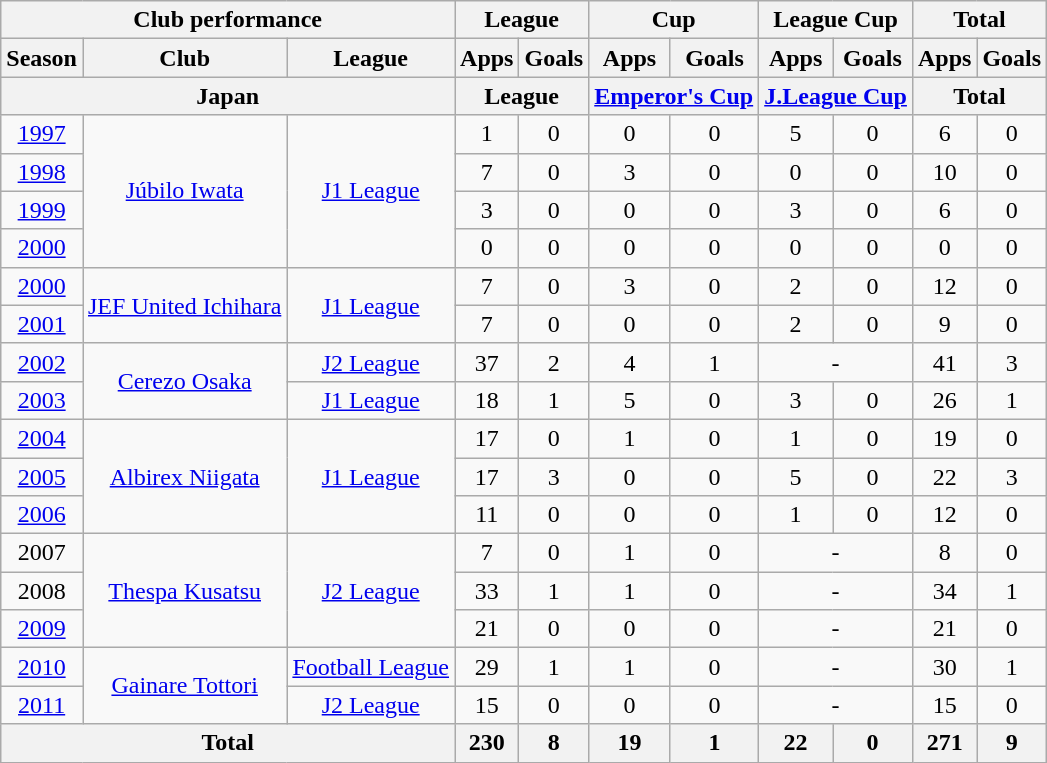<table class="wikitable" style="text-align:center;">
<tr>
<th colspan=3>Club performance</th>
<th colspan=2>League</th>
<th colspan=2>Cup</th>
<th colspan=2>League Cup</th>
<th colspan=2>Total</th>
</tr>
<tr>
<th>Season</th>
<th>Club</th>
<th>League</th>
<th>Apps</th>
<th>Goals</th>
<th>Apps</th>
<th>Goals</th>
<th>Apps</th>
<th>Goals</th>
<th>Apps</th>
<th>Goals</th>
</tr>
<tr>
<th colspan=3>Japan</th>
<th colspan=2>League</th>
<th colspan=2><a href='#'>Emperor's Cup</a></th>
<th colspan=2><a href='#'>J.League Cup</a></th>
<th colspan=2>Total</th>
</tr>
<tr>
<td><a href='#'>1997</a></td>
<td rowspan="4"><a href='#'>Júbilo Iwata</a></td>
<td rowspan="4"><a href='#'>J1 League</a></td>
<td>1</td>
<td>0</td>
<td>0</td>
<td>0</td>
<td>5</td>
<td>0</td>
<td>6</td>
<td>0</td>
</tr>
<tr>
<td><a href='#'>1998</a></td>
<td>7</td>
<td>0</td>
<td>3</td>
<td>0</td>
<td>0</td>
<td>0</td>
<td>10</td>
<td>0</td>
</tr>
<tr>
<td><a href='#'>1999</a></td>
<td>3</td>
<td>0</td>
<td>0</td>
<td>0</td>
<td>3</td>
<td>0</td>
<td>6</td>
<td>0</td>
</tr>
<tr>
<td><a href='#'>2000</a></td>
<td>0</td>
<td>0</td>
<td>0</td>
<td>0</td>
<td>0</td>
<td>0</td>
<td>0</td>
<td>0</td>
</tr>
<tr>
<td><a href='#'>2000</a></td>
<td rowspan="2"><a href='#'>JEF United Ichihara</a></td>
<td rowspan="2"><a href='#'>J1 League</a></td>
<td>7</td>
<td>0</td>
<td>3</td>
<td>0</td>
<td>2</td>
<td>0</td>
<td>12</td>
<td>0</td>
</tr>
<tr>
<td><a href='#'>2001</a></td>
<td>7</td>
<td>0</td>
<td>0</td>
<td>0</td>
<td>2</td>
<td>0</td>
<td>9</td>
<td>0</td>
</tr>
<tr>
<td><a href='#'>2002</a></td>
<td rowspan="2"><a href='#'>Cerezo Osaka</a></td>
<td><a href='#'>J2 League</a></td>
<td>37</td>
<td>2</td>
<td>4</td>
<td>1</td>
<td colspan="2">-</td>
<td>41</td>
<td>3</td>
</tr>
<tr>
<td><a href='#'>2003</a></td>
<td><a href='#'>J1 League</a></td>
<td>18</td>
<td>1</td>
<td>5</td>
<td>0</td>
<td>3</td>
<td>0</td>
<td>26</td>
<td>1</td>
</tr>
<tr>
<td><a href='#'>2004</a></td>
<td rowspan="3"><a href='#'>Albirex Niigata</a></td>
<td rowspan="3"><a href='#'>J1 League</a></td>
<td>17</td>
<td>0</td>
<td>1</td>
<td>0</td>
<td>1</td>
<td>0</td>
<td>19</td>
<td>0</td>
</tr>
<tr>
<td><a href='#'>2005</a></td>
<td>17</td>
<td>3</td>
<td>0</td>
<td>0</td>
<td>5</td>
<td>0</td>
<td>22</td>
<td>3</td>
</tr>
<tr>
<td><a href='#'>2006</a></td>
<td>11</td>
<td>0</td>
<td>0</td>
<td>0</td>
<td>1</td>
<td>0</td>
<td>12</td>
<td>0</td>
</tr>
<tr>
<td>2007</td>
<td rowspan="3"><a href='#'>Thespa Kusatsu</a></td>
<td rowspan="3"><a href='#'>J2 League</a></td>
<td>7</td>
<td>0</td>
<td>1</td>
<td>0</td>
<td colspan="2">-</td>
<td>8</td>
<td>0</td>
</tr>
<tr>
<td>2008</td>
<td>33</td>
<td>1</td>
<td>1</td>
<td>0</td>
<td colspan="2">-</td>
<td>34</td>
<td>1</td>
</tr>
<tr>
<td><a href='#'>2009</a></td>
<td>21</td>
<td>0</td>
<td>0</td>
<td>0</td>
<td colspan="2">-</td>
<td>21</td>
<td>0</td>
</tr>
<tr>
<td><a href='#'>2010</a></td>
<td rowspan="2"><a href='#'>Gainare Tottori</a></td>
<td><a href='#'>Football League</a></td>
<td>29</td>
<td>1</td>
<td>1</td>
<td>0</td>
<td colspan="2">-</td>
<td>30</td>
<td>1</td>
</tr>
<tr>
<td><a href='#'>2011</a></td>
<td><a href='#'>J2 League</a></td>
<td>15</td>
<td>0</td>
<td>0</td>
<td>0</td>
<td colspan="2">-</td>
<td>15</td>
<td>0</td>
</tr>
<tr>
<th colspan=3>Total</th>
<th>230</th>
<th>8</th>
<th>19</th>
<th>1</th>
<th>22</th>
<th>0</th>
<th>271</th>
<th>9</th>
</tr>
</table>
